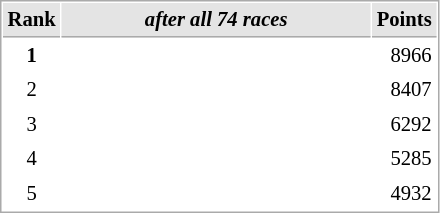<table cellspacing="1" cellpadding="3" style="border:1px solid #aaa; font-size:86%;">
<tr style="background:#e4e4e4;">
<th style="border-bottom:1px solid #aaa; width:10px;">Rank</th>
<th style="border-bottom:1px solid #aaa; width:200px; white-space:nowrap;"><em>after all 74 races</em> </th>
<th style="border-bottom:1px solid #aaa; width:20px;">Points</th>
</tr>
<tr>
<td style="text-align:center;"><strong>1</strong></td>
<td><strong></strong></td>
<td align=right>8966</td>
</tr>
<tr>
<td style="text-align:center;">2</td>
<td></td>
<td align=right>8407</td>
</tr>
<tr>
<td style="text-align:center;">3</td>
<td>  </td>
<td align=right>6292</td>
</tr>
<tr>
<td style="text-align:center;">4</td>
<td></td>
<td align=right>5285</td>
</tr>
<tr>
<td style="text-align:center;">5</td>
<td></td>
<td align=right>4932</td>
</tr>
</table>
